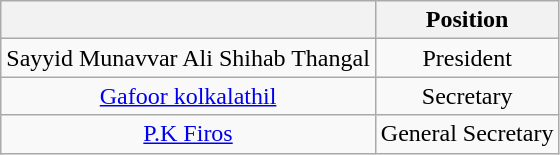<table class="wikitable" style="text-align:center">
<tr>
<th scope="col"></th>
<th scope="col">Position</th>
</tr>
<tr>
<td>Sayyid Munavvar Ali Shihab Thangal</td>
<td>President</td>
</tr>
<tr>
<td><a href='#'>Gafoor kolkalathil </a></td>
<td>Secretary</td>
</tr>
<tr>
<td><a href='#'>P.K Firos</a></td>
<td>General Secretary</td>
</tr>
</table>
